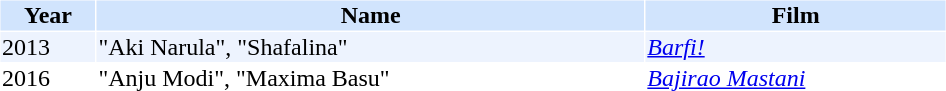<table cellspacing="1" cellpadding="1" border="0" style="width:50%;">
<tr style="background:#d1e4fd;">
<th>Year</th>
<th>Name</th>
<th>Film</th>
</tr>
<tr style="background:#edf3fe;">
<td>2013</td>
<td>"Aki Narula", "Shafalina"</td>
<td><em><a href='#'>Barfi!</a></em></td>
</tr>
<tr>
<td>2016</td>
<td>"Anju Modi", "Maxima Basu"</td>
<td><em><a href='#'>Bajirao Mastani</a></em></td>
</tr>
</table>
